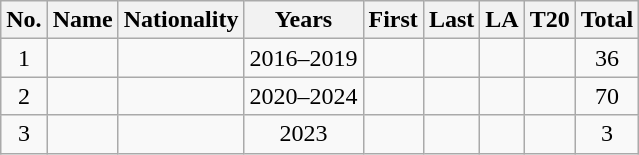<table class="wikitable sortable" style="text-align: center;">
<tr>
<th>No.</th>
<th>Name</th>
<th>Nationality</th>
<th>Years</th>
<th>First</th>
<th>Last</th>
<th>LA</th>
<th>T20</th>
<th>Total</th>
</tr>
<tr>
<td>1</td>
<td align="left"></td>
<td></td>
<td>2016–2019</td>
<td></td>
<td></td>
<td></td>
<td></td>
<td>36</td>
</tr>
<tr>
<td>2</td>
<td align="left"></td>
<td></td>
<td>2020–2024</td>
<td></td>
<td></td>
<td></td>
<td></td>
<td>70</td>
</tr>
<tr>
<td>3</td>
<td align="left"></td>
<td></td>
<td>2023</td>
<td></td>
<td></td>
<td></td>
<td></td>
<td>3</td>
</tr>
</table>
